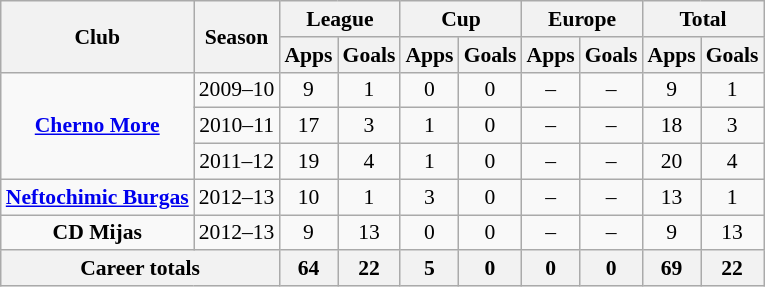<table class="wikitable" style="font-size:90%; text-align: center;">
<tr>
<th rowspan="2">Club</th>
<th rowspan="2">Season</th>
<th colspan="2">League</th>
<th colspan="2">Cup</th>
<th colspan="2">Europe</th>
<th colspan="2">Total</th>
</tr>
<tr>
<th>Apps</th>
<th>Goals</th>
<th>Apps</th>
<th>Goals</th>
<th>Apps</th>
<th>Goals</th>
<th>Apps</th>
<th>Goals</th>
</tr>
<tr>
<td rowspan="3" valign="center"><strong><a href='#'>Cherno More</a></strong></td>
<td>2009–10</td>
<td>9</td>
<td>1</td>
<td>0</td>
<td>0</td>
<td>–</td>
<td>–</td>
<td>9</td>
<td>1</td>
</tr>
<tr>
<td>2010–11</td>
<td>17</td>
<td>3</td>
<td>1</td>
<td>0</td>
<td>–</td>
<td>–</td>
<td>18</td>
<td>3</td>
</tr>
<tr>
<td>2011–12</td>
<td>19</td>
<td>4</td>
<td>1</td>
<td>0</td>
<td>–</td>
<td>–</td>
<td>20</td>
<td>4</td>
</tr>
<tr>
<td rowspan="1" valign="center"><strong><a href='#'>Neftochimic Burgas</a></strong></td>
<td>2012–13</td>
<td>10</td>
<td>1</td>
<td>3</td>
<td>0</td>
<td>–</td>
<td>–</td>
<td>13</td>
<td>1</td>
</tr>
<tr>
<td rowspan="1" valign="center"><strong>CD Mijas</strong></td>
<td>2012–13</td>
<td>9</td>
<td>13</td>
<td>0</td>
<td>0</td>
<td>–</td>
<td>–</td>
<td>9</td>
<td>13</td>
</tr>
<tr>
<th colspan="2">Career totals</th>
<th>64</th>
<th>22</th>
<th>5</th>
<th>0</th>
<th>0</th>
<th>0</th>
<th>69</th>
<th>22</th>
</tr>
</table>
